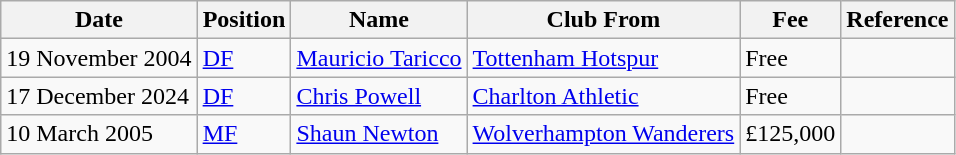<table class="wikitable">
<tr>
<th>Date</th>
<th>Position</th>
<th>Name</th>
<th>Club From</th>
<th>Fee</th>
<th>Reference</th>
</tr>
<tr>
<td>19 November 2004</td>
<td><a href='#'>DF</a></td>
<td><a href='#'>Mauricio Taricco</a></td>
<td><a href='#'>Tottenham Hotspur</a></td>
<td>Free</td>
<td></td>
</tr>
<tr>
<td>17 December 2024</td>
<td><a href='#'>DF</a></td>
<td><a href='#'>Chris Powell</a></td>
<td><a href='#'>Charlton Athletic</a></td>
<td>Free</td>
<td></td>
</tr>
<tr>
<td>10 March 2005</td>
<td><a href='#'>MF</a></td>
<td><a href='#'>Shaun Newton</a></td>
<td><a href='#'>Wolverhampton Wanderers</a></td>
<td>£125,000</td>
<td></td>
</tr>
</table>
